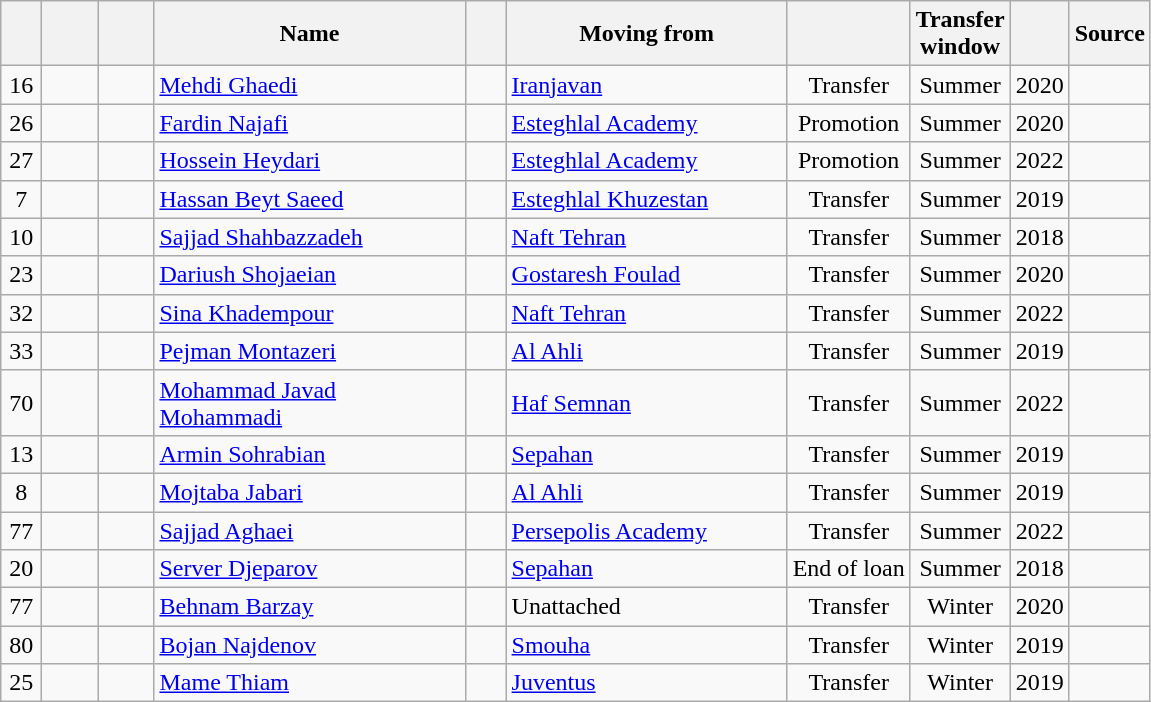<table class="wikitable sortable">
<tr>
<th style="width:20px;"></th>
<th style="width:30px;"></th>
<th style="width:30px;"></th>
<th style="width:200px;">Name</th>
<th style="width:20px;"></th>
<th style="width:180px;">Moving from</th>
<th></th>
<th Transfer window>Transfer<br>window</th>
<th></th>
<th style="width:20px;" class="unsortable">Source</th>
</tr>
<tr>
<td align=center>16</td>
<td align=center></td>
<td align=center></td>
<td><a href='#'>Mehdi Ghaedi</a></td>
<td align=center></td>
<td><a href='#'>Iranjavan</a></td>
<td align=center>Transfer</td>
<td align=center>Summer</td>
<td align=center>2020</td>
<td></td>
</tr>
<tr>
<td align=center>26</td>
<td align=center></td>
<td align=center></td>
<td><a href='#'>Fardin Najafi</a></td>
<td align=center></td>
<td><a href='#'>Esteghlal Academy</a></td>
<td align=center>Promotion</td>
<td align=center>Summer</td>
<td align=center>2020</td>
<td></td>
</tr>
<tr>
<td align=center>27</td>
<td align=center></td>
<td align=center></td>
<td><a href='#'>Hossein Heydari</a></td>
<td align=center></td>
<td><a href='#'>Esteghlal Academy</a></td>
<td align=center>Promotion</td>
<td align=center>Summer</td>
<td align=center>2022</td>
<td></td>
</tr>
<tr>
<td align=center>7</td>
<td align=center></td>
<td align=center></td>
<td><a href='#'>Hassan Beyt Saeed</a></td>
<td align=center></td>
<td><a href='#'>Esteghlal Khuzestan</a></td>
<td align=center>Transfer</td>
<td align=center>Summer</td>
<td align=center>2019</td>
<td></td>
</tr>
<tr>
<td align=center>10</td>
<td align=center></td>
<td align=center></td>
<td><a href='#'>Sajjad Shahbazzadeh</a></td>
<td align=center></td>
<td><a href='#'>Naft Tehran</a></td>
<td align=center>Transfer</td>
<td align=center>Summer</td>
<td align=center>2018</td>
<td></td>
</tr>
<tr>
<td align=center>23</td>
<td align=center></td>
<td align=center></td>
<td><a href='#'>Dariush Shojaeian</a></td>
<td align=center></td>
<td><a href='#'>Gostaresh Foulad</a></td>
<td align=center>Transfer</td>
<td align=center>Summer</td>
<td align=center>2020</td>
<td></td>
</tr>
<tr>
<td align=center>32</td>
<td align=center></td>
<td align=center></td>
<td><a href='#'>Sina Khadempour</a></td>
<td align=center></td>
<td><a href='#'>Naft Tehran</a></td>
<td align=center>Transfer</td>
<td align=center>Summer</td>
<td align=center>2022</td>
<td></td>
</tr>
<tr>
<td align=center>33</td>
<td align=center></td>
<td align=center></td>
<td><a href='#'>Pejman Montazeri</a></td>
<td align=center></td>
<td> <a href='#'>Al Ahli</a></td>
<td align=center>Transfer</td>
<td align=center>Summer</td>
<td align=center>2019</td>
<td></td>
</tr>
<tr>
<td align=center>70</td>
<td align=center></td>
<td align=center></td>
<td><a href='#'>Mohammad Javad Mohammadi</a></td>
<td align=center></td>
<td><a href='#'>Haf Semnan</a></td>
<td align=center>Transfer</td>
<td align=center>Summer</td>
<td align=center>2022</td>
<td></td>
</tr>
<tr>
<td align=center>13</td>
<td align=center></td>
<td align=center></td>
<td><a href='#'>Armin Sohrabian</a></td>
<td align=center></td>
<td><a href='#'>Sepahan</a></td>
<td align=center>Transfer</td>
<td align=center>Summer</td>
<td align=center>2019</td>
<td></td>
</tr>
<tr>
<td align=center>8</td>
<td align=center></td>
<td align=center></td>
<td><a href='#'>Mojtaba Jabari</a></td>
<td align=center></td>
<td> <a href='#'>Al Ahli</a></td>
<td align=center>Transfer</td>
<td align=center>Summer</td>
<td align=center>2019</td>
<td></td>
</tr>
<tr>
<td align=center>77</td>
<td align=center></td>
<td align=center></td>
<td><a href='#'>Sajjad Aghaei</a></td>
<td align=center></td>
<td><a href='#'>Persepolis Academy</a></td>
<td align=center>Transfer</td>
<td align=center>Summer</td>
<td align=center>2022</td>
<td></td>
</tr>
<tr>
<td align=center>20</td>
<td align=center></td>
<td align=center></td>
<td><a href='#'>Server Djeparov</a></td>
<td align=center></td>
<td><a href='#'>Sepahan</a></td>
<td align=center>End of loan</td>
<td align=center>Summer</td>
<td align=center>2018</td>
<td></td>
</tr>
<tr>
<td align=center>77</td>
<td align=center></td>
<td align=center></td>
<td><a href='#'>Behnam Barzay</a></td>
<td align=center></td>
<td>Unattached</td>
<td align=center>Transfer</td>
<td align=center>Winter</td>
<td align=center>2020</td>
<td></td>
</tr>
<tr>
<td align=center>80</td>
<td align=center></td>
<td align=center></td>
<td><a href='#'>Bojan Najdenov</a></td>
<td align=center></td>
<td> <a href='#'>Smouha</a></td>
<td align=center>Transfer</td>
<td align=center>Winter</td>
<td align=center>2019</td>
<td></td>
</tr>
<tr>
<td align=center>25</td>
<td align=center></td>
<td align=center></td>
<td><a href='#'>Mame Thiam</a></td>
<td align=center></td>
<td> <a href='#'>Juventus</a></td>
<td align=center>Transfer</td>
<td align=center>Winter</td>
<td align=center>2019</td>
<td></td>
</tr>
</table>
